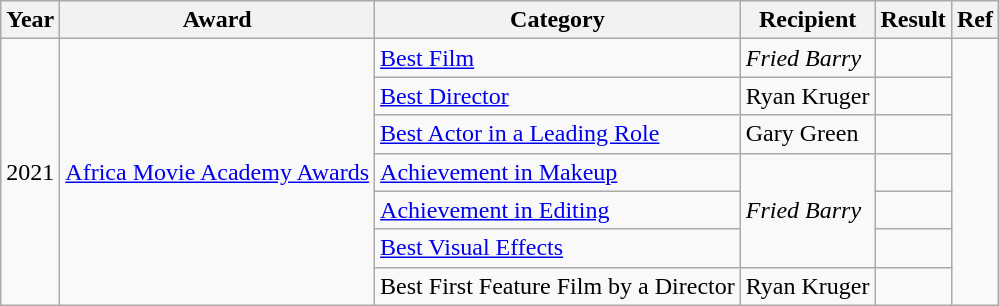<table class="wikitable">
<tr>
<th>Year</th>
<th>Award</th>
<th>Category</th>
<th>Recipient</th>
<th>Result</th>
<th>Ref</th>
</tr>
<tr>
<td rowspan="7">2021</td>
<td rowspan="7"><a href='#'>Africa Movie Academy Awards</a></td>
<td><a href='#'>Best Film</a></td>
<td><em>Fried Barry</em></td>
<td></td>
<td rowspan="7"></td>
</tr>
<tr>
<td><a href='#'>Best Director</a></td>
<td>Ryan Kruger</td>
<td></td>
</tr>
<tr>
<td><a href='#'>Best Actor in a Leading Role</a></td>
<td>Gary Green</td>
<td></td>
</tr>
<tr>
<td><a href='#'>Achievement in Makeup</a></td>
<td rowspan="3"><em>Fried Barry</em></td>
<td></td>
</tr>
<tr>
<td><a href='#'>Achievement in Editing</a></td>
<td></td>
</tr>
<tr>
<td><a href='#'>Best Visual Effects</a></td>
<td></td>
</tr>
<tr>
<td>Best First Feature Film by a Director</td>
<td>Ryan Kruger</td>
<td></td>
</tr>
</table>
